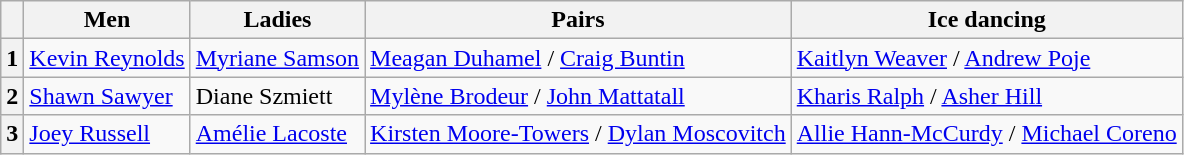<table class="wikitable">
<tr>
<th></th>
<th>Men</th>
<th>Ladies</th>
<th>Pairs</th>
<th>Ice dancing</th>
</tr>
<tr>
<th>1</th>
<td><a href='#'>Kevin Reynolds</a></td>
<td><a href='#'>Myriane Samson</a></td>
<td><a href='#'>Meagan Duhamel</a> / <a href='#'>Craig Buntin</a></td>
<td><a href='#'>Kaitlyn Weaver</a> / <a href='#'>Andrew Poje</a></td>
</tr>
<tr>
<th>2</th>
<td><a href='#'>Shawn Sawyer</a></td>
<td>Diane Szmiett</td>
<td><a href='#'>Mylène Brodeur</a> / <a href='#'>John Mattatall</a></td>
<td><a href='#'>Kharis Ralph</a> / <a href='#'>Asher Hill</a></td>
</tr>
<tr>
<th>3</th>
<td><a href='#'>Joey Russell</a></td>
<td><a href='#'>Amélie Lacoste</a></td>
<td><a href='#'>Kirsten Moore-Towers</a> / <a href='#'>Dylan Moscovitch</a></td>
<td><a href='#'>Allie Hann-McCurdy</a> / <a href='#'>Michael Coreno</a></td>
</tr>
</table>
